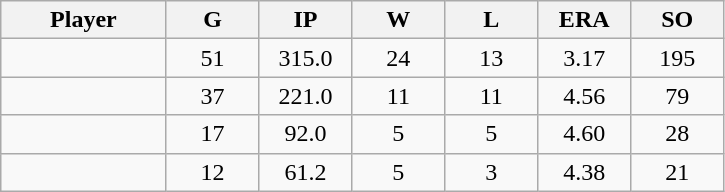<table class="wikitable sortable">
<tr>
<th bgcolor="#DDDDFF" width="16%">Player</th>
<th bgcolor="#DDDDFF" width="9%">G</th>
<th bgcolor="#DDDDFF" width="9%">IP</th>
<th bgcolor="#DDDDFF" width="9%">W</th>
<th bgcolor="#DDDDFF" width="9%">L</th>
<th bgcolor="#DDDDFF" width="9%">ERA</th>
<th bgcolor="#DDDDFF" width="9%">SO</th>
</tr>
<tr align="center">
<td></td>
<td>51</td>
<td>315.0</td>
<td>24</td>
<td>13</td>
<td>3.17</td>
<td>195</td>
</tr>
<tr align="center">
<td></td>
<td>37</td>
<td>221.0</td>
<td>11</td>
<td>11</td>
<td>4.56</td>
<td>79</td>
</tr>
<tr align="center">
<td></td>
<td>17</td>
<td>92.0</td>
<td>5</td>
<td>5</td>
<td>4.60</td>
<td>28</td>
</tr>
<tr align="center">
<td></td>
<td>12</td>
<td>61.2</td>
<td>5</td>
<td>3</td>
<td>4.38</td>
<td>21</td>
</tr>
</table>
